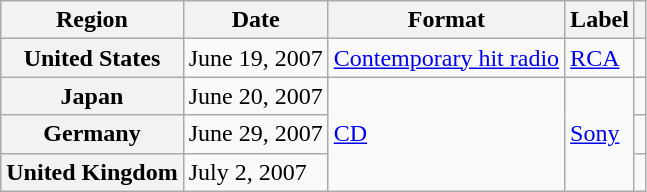<table class="wikitable plainrowheaders">
<tr>
<th scope="col">Region</th>
<th scope="col">Date</th>
<th scope="col">Format</th>
<th scope="col">Label</th>
<th scope="col"></th>
</tr>
<tr>
<th scope="row">United States</th>
<td>June 19, 2007</td>
<td><a href='#'>Contemporary hit radio</a></td>
<td><a href='#'>RCA</a></td>
<td align="center"></td>
</tr>
<tr>
<th scope="row">Japan</th>
<td>June 20, 2007</td>
<td rowspan="3"><a href='#'>CD</a></td>
<td rowspan="3"><a href='#'>Sony</a></td>
<td align="center"></td>
</tr>
<tr>
<th scope="row">Germany</th>
<td>June 29, 2007</td>
<td align="center"></td>
</tr>
<tr>
<th scope="row">United Kingdom</th>
<td>July 2, 2007</td>
<td align="center"></td>
</tr>
</table>
